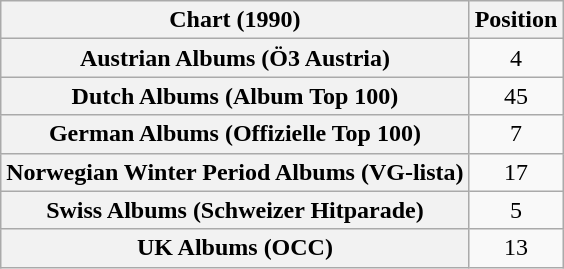<table class="wikitable sortable plainrowheaders" style="text-align:center">
<tr>
<th scope="col">Chart (1990)</th>
<th scope="col">Position</th>
</tr>
<tr>
<th scope="row">Austrian Albums (Ö3 Austria)</th>
<td>4</td>
</tr>
<tr>
<th scope="row">Dutch Albums (Album Top 100)</th>
<td>45</td>
</tr>
<tr>
<th scope="row">German Albums (Offizielle Top 100)</th>
<td>7</td>
</tr>
<tr>
<th scope="row">Norwegian Winter Period Albums (VG-lista)</th>
<td>17</td>
</tr>
<tr>
<th scope="row">Swiss Albums (Schweizer Hitparade)</th>
<td>5</td>
</tr>
<tr>
<th scope="row">UK Albums (OCC)</th>
<td>13</td>
</tr>
</table>
